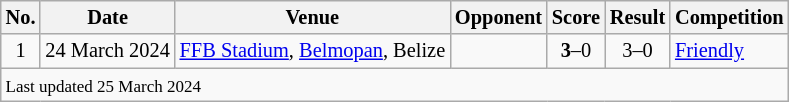<table class="wikitable" style="font-size:85%;">
<tr>
<th>No.</th>
<th>Date</th>
<th>Venue</th>
<th>Opponent</th>
<th>Score</th>
<th>Result</th>
<th>Competition</th>
</tr>
<tr>
<td align="center">1</td>
<td>24 March 2024</td>
<td><a href='#'>FFB Stadium</a>, <a href='#'>Belmopan</a>, Belize</td>
<td></td>
<td align=center><strong>3</strong>–0</td>
<td align=center>3–0</td>
<td><a href='#'>Friendly</a></td>
</tr>
<tr>
<td colspan="7"><small>Last updated 25 March 2024</small></td>
</tr>
</table>
